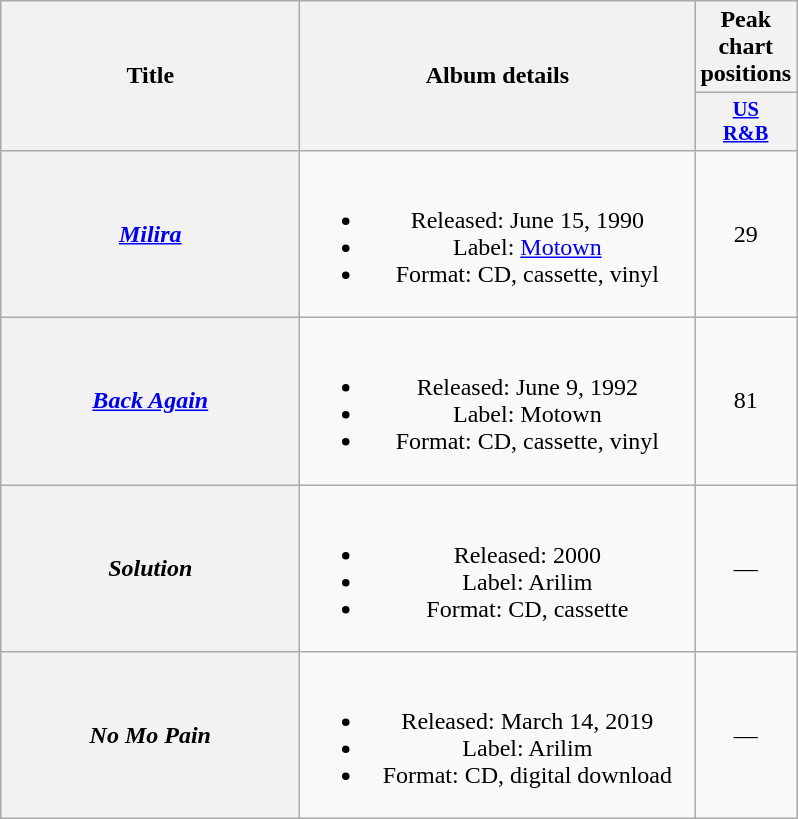<table class="wikitable plainrowheaders" style="text-align:center;">
<tr>
<th scope="col" rowspan="2" style="width:12em;">Title</th>
<th scope="col" rowspan="2" style="width:16em;">Album details</th>
<th scope="col" colspan="1">Peak chart positions</th>
</tr>
<tr>
<th style="width:3em;font-size:85%"><a href='#'>US<br>R&B</a><br></th>
</tr>
<tr>
<th scope="row"><em><a href='#'>Milira</a></em></th>
<td><br><ul><li>Released: June 15, 1990</li><li>Label: <a href='#'>Motown</a></li><li>Format: CD, cassette, vinyl</li></ul></td>
<td>29</td>
</tr>
<tr>
<th scope="row"><em><a href='#'>Back Again</a></em></th>
<td><br><ul><li>Released: June 9, 1992</li><li>Label: Motown</li><li>Format: CD, cassette, vinyl</li></ul></td>
<td>81</td>
</tr>
<tr>
<th scope="row"><em>Solution</em></th>
<td><br><ul><li>Released: 2000</li><li>Label: Arilim</li><li>Format: CD, cassette</li></ul></td>
<td>—</td>
</tr>
<tr>
<th scope="row"><em>No Mo Pain</em></th>
<td><br><ul><li>Released: March 14, 2019</li><li>Label: Arilim</li><li>Format: CD, digital download</li></ul></td>
<td>—</td>
</tr>
</table>
